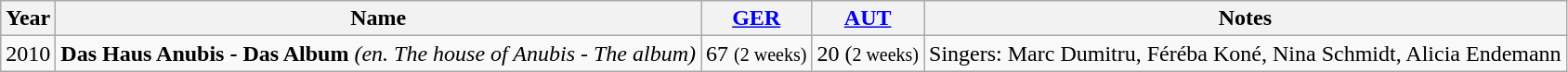<table class="wikitable">
<tr>
<th>Year</th>
<th>Name</th>
<th><a href='#'>GER</a></th>
<th><a href='#'>AUT</a></th>
<th>Notes</th>
</tr>
<tr>
<td>2010</td>
<td><strong>Das Haus Anubis - Das Album</strong> <em>(en. The house of Anubis - The album)</em></td>
<td>67 <small>(2 weeks)</small></td>
<td>20 (<small>2 weeks)</small></td>
<td>Singers: Marc Dumitru, Féréba Koné, Nina Schmidt, Alicia Endemann</td>
</tr>
</table>
